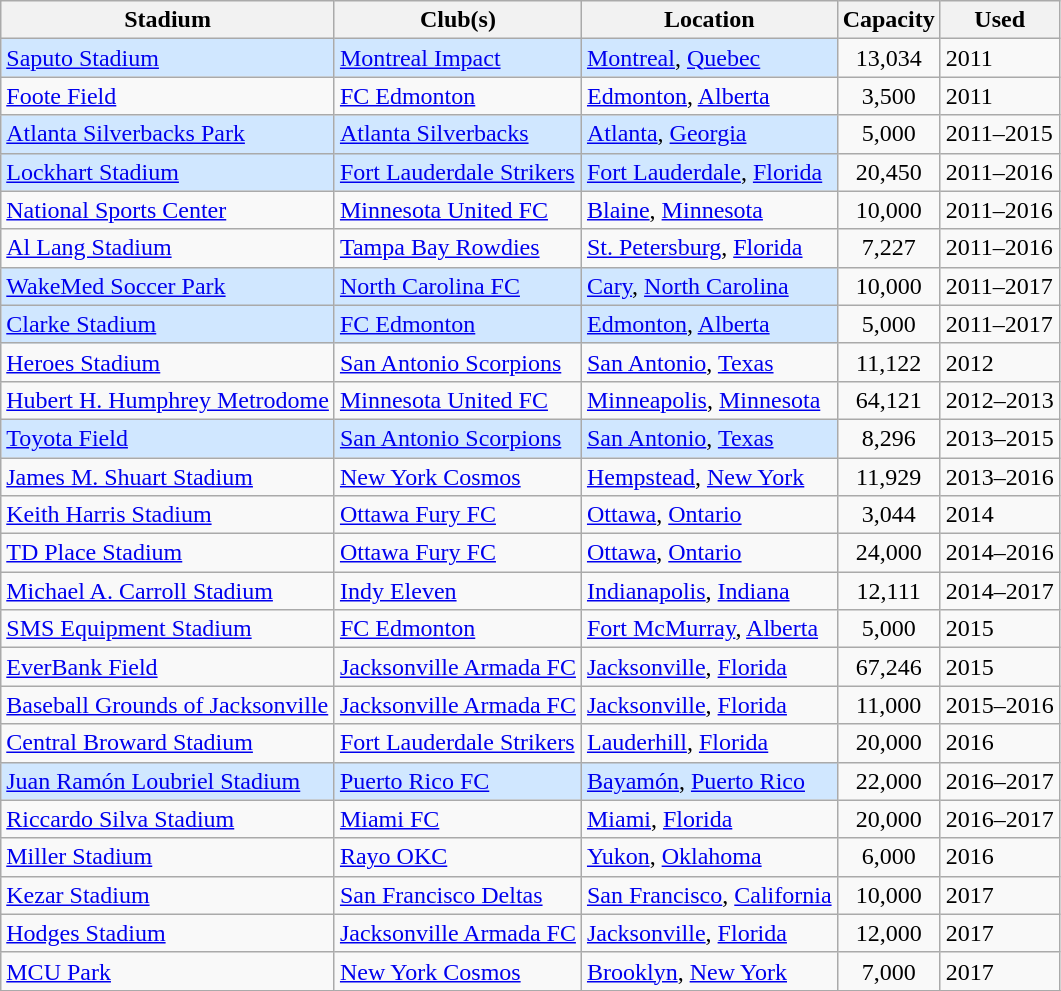<table class="wikitable sortable">
<tr>
<th>Stadium</th>
<th>Club(s)</th>
<th>Location</th>
<th>Capacity</th>
<th>Used</th>
</tr>
<tr>
<td bgcolor=#D0E7FF><a href='#'>Saputo Stadium</a></td>
<td bgcolor=#D0E7FF><a href='#'>Montreal Impact</a></td>
<td bgcolor=#D0E7FF><a href='#'>Montreal</a>, <a href='#'>Quebec</a></td>
<td align=center>13,034</td>
<td>2011</td>
</tr>
<tr>
<td><a href='#'>Foote Field</a></td>
<td><a href='#'>FC Edmonton</a></td>
<td><a href='#'>Edmonton</a>, <a href='#'>Alberta</a></td>
<td align=center>3,500</td>
<td>2011</td>
</tr>
<tr>
<td bgcolor=#D0E7FF><a href='#'>Atlanta Silverbacks Park</a></td>
<td bgcolor=#D0E7FF><a href='#'>Atlanta Silverbacks</a></td>
<td bgcolor=#D0E7FF><a href='#'>Atlanta</a>, <a href='#'>Georgia</a></td>
<td align=center>5,000</td>
<td>2011–2015</td>
</tr>
<tr>
<td bgcolor=#D0E7FF><a href='#'>Lockhart Stadium</a></td>
<td bgcolor=#D0E7FF><a href='#'>Fort Lauderdale Strikers</a></td>
<td bgcolor=#D0E7FF><a href='#'>Fort Lauderdale</a>, <a href='#'>Florida</a></td>
<td align=center>20,450</td>
<td>2011–2016</td>
</tr>
<tr>
<td><a href='#'>National Sports Center</a></td>
<td><a href='#'>Minnesota United FC</a></td>
<td><a href='#'>Blaine</a>, <a href='#'>Minnesota</a></td>
<td align=center>10,000</td>
<td>2011–2016</td>
</tr>
<tr>
<td><a href='#'>Al Lang Stadium</a></td>
<td><a href='#'>Tampa Bay Rowdies</a></td>
<td><a href='#'>St. Petersburg</a>, <a href='#'>Florida</a></td>
<td align=center>7,227</td>
<td>2011–2016</td>
</tr>
<tr>
<td bgcolor=#D0E7FF><a href='#'>WakeMed Soccer Park</a></td>
<td bgcolor=#D0E7FF><a href='#'>North Carolina FC</a></td>
<td bgcolor=#D0E7FF><a href='#'>Cary</a>, <a href='#'>North Carolina</a></td>
<td align=center>10,000</td>
<td>2011–2017</td>
</tr>
<tr>
<td bgcolor=#D0E7FF><a href='#'>Clarke Stadium</a></td>
<td bgcolor=#D0E7FF><a href='#'>FC Edmonton</a></td>
<td bgcolor=#D0E7FF><a href='#'>Edmonton</a>, <a href='#'>Alberta</a></td>
<td align=center>5,000</td>
<td>2011–2017</td>
</tr>
<tr>
<td><a href='#'>Heroes Stadium</a></td>
<td><a href='#'>San Antonio Scorpions</a></td>
<td><a href='#'>San Antonio</a>, <a href='#'>Texas</a></td>
<td align=center>11,122</td>
<td>2012</td>
</tr>
<tr>
<td><a href='#'>Hubert H. Humphrey Metrodome</a></td>
<td><a href='#'>Minnesota United FC</a></td>
<td><a href='#'>Minneapolis</a>, <a href='#'>Minnesota</a></td>
<td align=center>64,121</td>
<td>2012–2013</td>
</tr>
<tr>
<td bgcolor=#D0E7FF><a href='#'>Toyota Field</a></td>
<td bgcolor=#D0E7FF><a href='#'>San Antonio Scorpions</a></td>
<td bgcolor=#D0E7FF><a href='#'>San Antonio</a>, <a href='#'>Texas</a></td>
<td align=center>8,296</td>
<td>2013–2015</td>
</tr>
<tr>
<td><a href='#'>James M. Shuart Stadium</a></td>
<td><a href='#'>New York Cosmos</a></td>
<td><a href='#'>Hempstead</a>, <a href='#'>New York</a></td>
<td align=center>11,929</td>
<td>2013–2016</td>
</tr>
<tr>
<td><a href='#'>Keith Harris Stadium</a></td>
<td><a href='#'>Ottawa Fury FC</a></td>
<td><a href='#'>Ottawa</a>, <a href='#'>Ontario</a></td>
<td align=center>3,044</td>
<td>2014</td>
</tr>
<tr>
<td><a href='#'>TD Place Stadium</a></td>
<td><a href='#'>Ottawa Fury FC</a></td>
<td><a href='#'>Ottawa</a>, <a href='#'>Ontario</a></td>
<td align=center>24,000</td>
<td>2014–2016</td>
</tr>
<tr>
<td><a href='#'>Michael A. Carroll Stadium</a></td>
<td><a href='#'>Indy Eleven</a></td>
<td><a href='#'>Indianapolis</a>, <a href='#'>Indiana</a></td>
<td align=center>12,111</td>
<td>2014–2017</td>
</tr>
<tr>
<td><a href='#'>SMS Equipment Stadium</a></td>
<td><a href='#'>FC Edmonton</a></td>
<td><a href='#'>Fort McMurray</a>, <a href='#'>Alberta</a></td>
<td align=center>5,000</td>
<td>2015</td>
</tr>
<tr>
<td><a href='#'>EverBank Field</a></td>
<td><a href='#'>Jacksonville Armada FC</a></td>
<td><a href='#'>Jacksonville</a>, <a href='#'>Florida</a></td>
<td align=center>67,246</td>
<td>2015</td>
</tr>
<tr>
<td><a href='#'>Baseball Grounds of Jacksonville</a></td>
<td><a href='#'>Jacksonville Armada FC</a></td>
<td><a href='#'>Jacksonville</a>, <a href='#'>Florida</a></td>
<td align=center>11,000</td>
<td>2015–2016</td>
</tr>
<tr>
<td><a href='#'>Central Broward Stadium</a></td>
<td><a href='#'>Fort Lauderdale Strikers</a></td>
<td><a href='#'>Lauderhill</a>, <a href='#'>Florida</a></td>
<td align=center>20,000</td>
<td>2016</td>
</tr>
<tr>
<td bgcolor=#D0E7FF><a href='#'>Juan Ramón Loubriel Stadium</a></td>
<td bgcolor=#D0E7FF><a href='#'>Puerto Rico FC</a></td>
<td bgcolor=#D0E7FF><a href='#'>Bayamón</a>, <a href='#'>Puerto Rico</a></td>
<td align=center>22,000</td>
<td>2016–2017</td>
</tr>
<tr>
<td><a href='#'>Riccardo Silva Stadium</a></td>
<td><a href='#'>Miami FC</a></td>
<td><a href='#'>Miami</a>, <a href='#'>Florida</a></td>
<td align=center>20,000</td>
<td>2016–2017</td>
</tr>
<tr>
<td><a href='#'>Miller Stadium</a></td>
<td><a href='#'>Rayo OKC</a></td>
<td><a href='#'>Yukon</a>, <a href='#'>Oklahoma</a></td>
<td align=center>6,000</td>
<td>2016</td>
</tr>
<tr>
<td><a href='#'>Kezar Stadium</a></td>
<td><a href='#'>San Francisco Deltas</a></td>
<td><a href='#'>San Francisco</a>, <a href='#'>California</a></td>
<td align=center>10,000</td>
<td>2017</td>
</tr>
<tr>
<td><a href='#'>Hodges Stadium</a></td>
<td><a href='#'>Jacksonville Armada FC</a></td>
<td><a href='#'>Jacksonville</a>, <a href='#'>Florida</a></td>
<td align=center>12,000</td>
<td>2017</td>
</tr>
<tr>
<td><a href='#'>MCU Park</a></td>
<td><a href='#'>New York Cosmos</a></td>
<td><a href='#'>Brooklyn</a>, <a href='#'>New York</a></td>
<td align=center>7,000</td>
<td>2017</td>
</tr>
<tr>
</tr>
</table>
